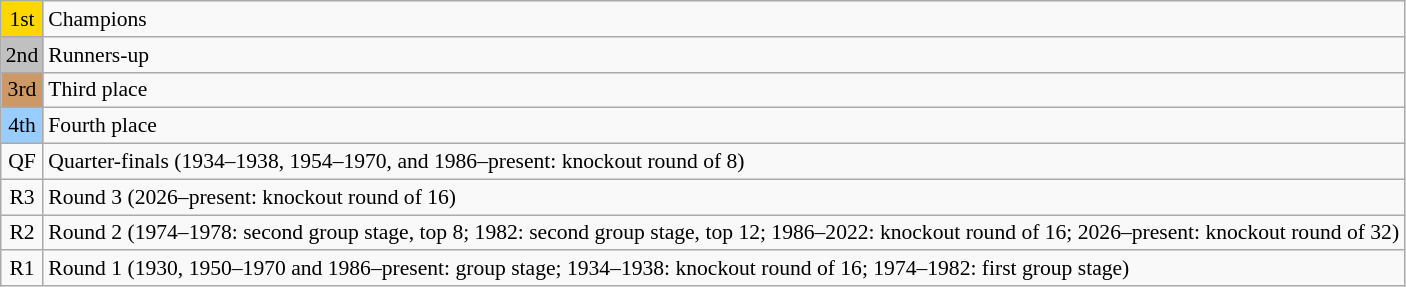<table class="wikitable" style="font-size:90%">
<tr>
<td style="text-align:center;width:10px;background:gold">1st</td>
<td>Champions</td>
</tr>
<tr>
<td style="text-align:center;width:10px;background:silver">2nd</td>
<td>Runners-up</td>
</tr>
<tr>
<td style="text-align:center;width:10px;background:#cc9966">3rd</td>
<td>Third place</td>
</tr>
<tr>
<td style="text-align:center;width:10px;background:#9acdff">4th</td>
<td>Fourth place</td>
</tr>
<tr>
<td style="text-align:center;width:10px">QF</td>
<td>Quarter-finals (1934–1938, 1954–1970, and 1986–present: knockout round of 8)</td>
</tr>
<tr>
<td style="text-align:center;width:10px">R3</td>
<td>Round 3 (2026–present: knockout round of 16)</td>
</tr>
<tr>
<td style="text-align:center;width:10px">R2</td>
<td>Round 2 (1974–1978: second group stage, top 8; 1982: second group stage, top 12; 1986–2022: knockout round of 16; 2026–present: knockout round of 32)</td>
</tr>
<tr>
<td style="text-align:center;width:10px">R1</td>
<td>Round 1 (1930, 1950–1970 and 1986–present: group stage; 1934–1938: knockout round of 16; 1974–1982: first group stage)</td>
</tr>
</table>
